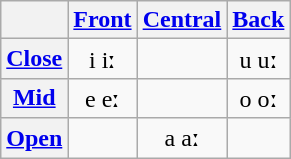<table class="wikitable">
<tr>
<th></th>
<th><a href='#'>Front</a></th>
<th><a href='#'>Central</a></th>
<th><a href='#'>Back</a></th>
</tr>
<tr align="center">
<th><a href='#'>Close</a></th>
<td>i iː</td>
<td></td>
<td>u uː</td>
</tr>
<tr align="center">
<th><a href='#'>Mid</a></th>
<td>e eː</td>
<td></td>
<td>o oː</td>
</tr>
<tr align="center">
<th><a href='#'>Open</a></th>
<td></td>
<td>a aː</td>
<td></td>
</tr>
</table>
